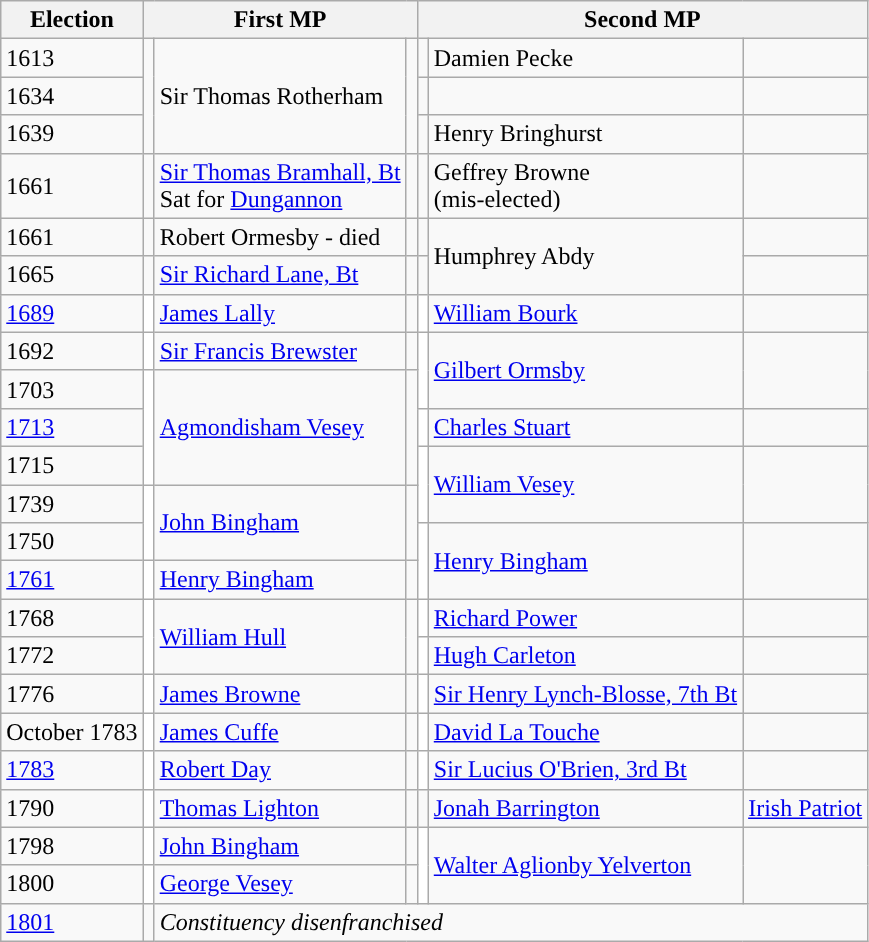<table class="wikitable">
<tr>
<th>Election</th>
<th colspan=3>First MP</th>
<th colspan=3>Second MP</th>
</tr>
<tr>
<td>1613</td>
<td rowspan=3></td>
<td rowspan=3>Sir Thomas Rotherham</td>
<td rowspan=3></td>
<td></td>
<td>Damien Pecke</td>
<td></td>
</tr>
<tr>
<td>1634</td>
<td></td>
<td></td>
<td></td>
</tr>
<tr>
<td>1639</td>
<td></td>
<td>Henry Bringhurst</td>
<td></td>
</tr>
<tr>
<td>1661</td>
<td></td>
<td><a href='#'>Sir Thomas Bramhall, Bt</a><br>Sat for <a href='#'>Dungannon</a></td>
<td></td>
<td></td>
<td>Geffrey Browne<br>(mis-elected)</td>
<td></td>
</tr>
<tr>
<td>1661</td>
<td></td>
<td>Robert Ormesby - died</td>
<td></td>
<td></td>
<td rowspan="2">Humphrey Abdy</td>
<td></td>
</tr>
<tr>
<td>1665</td>
<td></td>
<td><a href='#'>Sir Richard Lane, Bt</a></td>
<td></td>
</tr>
<tr>
<td><a href='#'>1689</a></td>
<td style="background-color: white"></td>
<td><a href='#'>James Lally</a></td>
<td></td>
<td style="background-color: white"></td>
<td><a href='#'>William Bourk</a></td>
<td></td>
</tr>
<tr>
<td>1692</td>
<td style="background-color: white"></td>
<td><a href='#'>Sir Francis Brewster</a></td>
<td></td>
<td rowspan="2" style="background-color: white"></td>
<td rowspan="2"><a href='#'>Gilbert Ormsby</a></td>
<td rowspan="2"></td>
</tr>
<tr>
<td>1703</td>
<td rowspan="3" style="background-color: white"></td>
<td rowspan="3"><a href='#'>Agmondisham Vesey</a></td>
<td rowspan="3"></td>
</tr>
<tr>
<td><a href='#'>1713</a></td>
<td style="background-color: white"></td>
<td><a href='#'>Charles Stuart</a></td>
<td></td>
</tr>
<tr>
<td>1715</td>
<td rowspan="2" style="background-color: white"></td>
<td rowspan="2"><a href='#'>William Vesey</a></td>
<td rowspan="2"></td>
</tr>
<tr>
<td>1739</td>
<td rowspan="2" style="background-color: white"></td>
<td rowspan="2"><a href='#'>John Bingham</a></td>
<td rowspan="2"></td>
</tr>
<tr>
<td>1750</td>
<td rowspan="2" style="background-color: white"></td>
<td rowspan="2"><a href='#'>Henry Bingham</a></td>
<td rowspan="2"></td>
</tr>
<tr>
<td><a href='#'>1761</a></td>
<td style="background-color: white"></td>
<td><a href='#'>Henry Bingham</a></td>
<td></td>
</tr>
<tr>
<td>1768</td>
<td rowspan="2" style="background-color: white"></td>
<td rowspan="2"><a href='#'>William Hull</a></td>
<td rowspan="2"></td>
<td style="background-color: white"></td>
<td><a href='#'>Richard Power</a></td>
<td></td>
</tr>
<tr>
<td>1772</td>
<td style="background-color: white"></td>
<td><a href='#'>Hugh Carleton</a></td>
<td></td>
</tr>
<tr>
<td>1776</td>
<td style="background-color: white"></td>
<td><a href='#'>James Browne</a></td>
<td></td>
<td style="background-color: white"></td>
<td><a href='#'>Sir Henry Lynch-Blosse, 7th Bt</a></td>
<td></td>
</tr>
<tr>
<td>October 1783</td>
<td style="background-color: white"></td>
<td><a href='#'>James Cuffe</a></td>
<td></td>
<td style="background-color: white"></td>
<td><a href='#'>David La Touche</a></td>
<td></td>
</tr>
<tr>
<td><a href='#'>1783</a></td>
<td style="background-color: white"></td>
<td><a href='#'>Robert Day</a></td>
<td></td>
<td style="background-color: white"></td>
<td><a href='#'>Sir Lucius O'Brien, 3rd Bt</a></td>
<td></td>
</tr>
<tr>
<td>1790</td>
<td style="background-color: white"></td>
<td><a href='#'>Thomas Lighton</a></td>
<td></td>
<td style="background-color: "></td>
<td><a href='#'>Jonah Barrington</a></td>
<td><a href='#'>Irish Patriot</a></td>
</tr>
<tr>
<td>1798</td>
<td style="background-color: white"></td>
<td><a href='#'>John Bingham</a></td>
<td></td>
<td rowspan="2" style="background-color: white"></td>
<td rowspan="2"><a href='#'>Walter Aglionby Yelverton</a></td>
<td rowspan="2"></td>
</tr>
<tr>
<td>1800</td>
<td style="background-color: white"></td>
<td><a href='#'>George Vesey</a></td>
<td></td>
</tr>
<tr>
<td><a href='#'>1801</a></td>
<td></td>
<td colspan = "6"><em>Constituency disenfranchised</em></td>
</tr>
</table>
